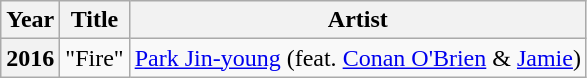<table class="wikitable plainrowheaders sortable">
<tr>
<th>Year</th>
<th>Title</th>
<th>Artist</th>
</tr>
<tr>
<th scope="row">2016</th>
<td>"Fire"</td>
<td><a href='#'>Park Jin-young</a> (feat. <a href='#'>Conan O'Brien</a> & <a href='#'>Jamie</a>)</td>
</tr>
</table>
